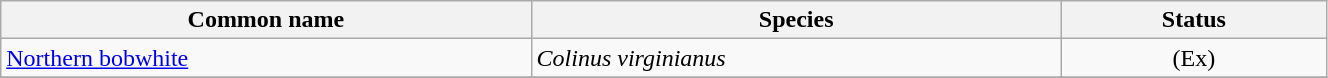<table width=70% class="wikitable">
<tr>
<th width=20%>Common name</th>
<th width=20%>Species</th>
<th width=10%>Status</th>
</tr>
<tr>
<td><a href='#'>Northern bobwhite</a></td>
<td><em>Colinus virginianus</em></td>
<td align=center>(Ex)</td>
</tr>
<tr>
</tr>
</table>
